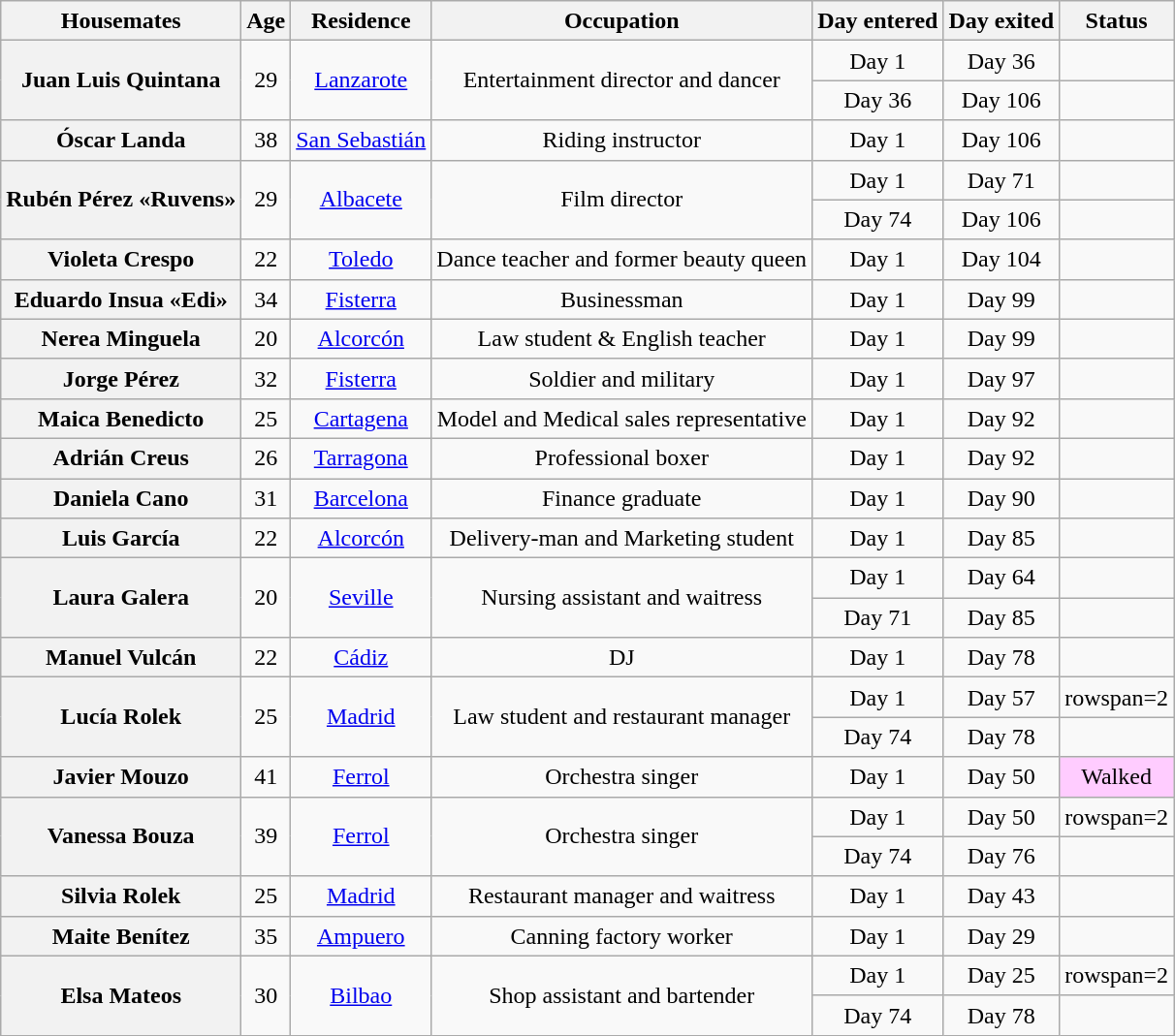<table class="wikitable sortable" style="text-align:center; line-height:20px; width:auto;">
<tr>
<th>Housemates</th>
<th>Age</th>
<th>Residence</th>
<th>Occupation</th>
<th>Day entered</th>
<th>Day exited</th>
<th>Status</th>
</tr>
<tr>
<th rowspan=2>Juan Luis Quintana</th>
<td rowspan=2>29</td>
<td rowspan=2><a href='#'>Lanzarote</a></td>
<td rowspan=2>Entertainment director and dancer</td>
<td>Day 1</td>
<td>Day 36</td>
<td></td>
</tr>
<tr>
<td>Day 36</td>
<td>Day 106</td>
<td></td>
</tr>
<tr>
<th>Óscar Landa</th>
<td>38</td>
<td><a href='#'>San Sebastián</a></td>
<td>Riding instructor</td>
<td>Day 1</td>
<td>Day 106</td>
<td></td>
</tr>
<tr>
<th rowspan=2>Rubén Pérez «Ruvens»</th>
<td rowspan=2>29</td>
<td rowspan=2><a href='#'>Albacete</a></td>
<td rowspan=2>Film director</td>
<td>Day 1</td>
<td>Day 71</td>
<td></td>
</tr>
<tr>
<td>Day 74</td>
<td>Day 106</td>
<td></td>
</tr>
<tr>
<th>Violeta Crespo</th>
<td>22</td>
<td><a href='#'>Toledo</a></td>
<td>Dance teacher and former beauty queen</td>
<td>Day 1</td>
<td>Day 104</td>
<td></td>
</tr>
<tr>
<th>Eduardo Insua «Edi»</th>
<td>34</td>
<td><a href='#'>Fisterra</a></td>
<td>Businessman</td>
<td>Day 1</td>
<td>Day 99</td>
<td></td>
</tr>
<tr>
<th>Nerea Minguela</th>
<td>20</td>
<td><a href='#'>Alcorcón</a></td>
<td>Law student & English teacher</td>
<td>Day 1</td>
<td>Day 99</td>
<td></td>
</tr>
<tr>
<th>Jorge Pérez</th>
<td>32</td>
<td><a href='#'>Fisterra</a></td>
<td>Soldier and military</td>
<td>Day 1</td>
<td>Day 97</td>
<td></td>
</tr>
<tr>
<th>Maica Benedicto</th>
<td>25</td>
<td><a href='#'>Cartagena</a></td>
<td>Model and Medical sales representative</td>
<td>Day 1</td>
<td>Day 92</td>
<td></td>
</tr>
<tr>
<th> Adrián Creus</th>
<td>26</td>
<td><a href='#'>Tarragona</a></td>
<td>Professional boxer</td>
<td>Day 1</td>
<td>Day 92</td>
<td></td>
</tr>
<tr>
<th> Daniela Cano</th>
<td>31</td>
<td><a href='#'>Barcelona</a></td>
<td>Finance graduate</td>
<td>Day 1</td>
<td>Day 90</td>
<td></td>
</tr>
<tr>
<th>Luis García</th>
<td>22</td>
<td><a href='#'>Alcorcón</a></td>
<td>Delivery-man and Marketing student</td>
<td>Day 1</td>
<td>Day 85</td>
<td></td>
</tr>
<tr>
<th rowspan=2>Laura Galera</th>
<td rowspan=2>20</td>
<td rowspan=2><a href='#'>Seville</a></td>
<td rowspan=2>Nursing assistant and waitress</td>
<td>Day 1</td>
<td>Day 64</td>
<td></td>
</tr>
<tr>
<td>Day 71</td>
<td>Day 85</td>
<td></td>
</tr>
<tr>
<th>Manuel Vulcán</th>
<td>22</td>
<td><a href='#'>Cádiz</a></td>
<td>DJ</td>
<td>Day 1</td>
<td>Day 78</td>
<td></td>
</tr>
<tr>
<th rowspan=2> Lucía Rolek</th>
<td rowspan=2>25</td>
<td rowspan=2><a href='#'>Madrid</a></td>
<td rowspan=2>Law student and restaurant manager</td>
<td>Day 1</td>
<td>Day 57</td>
<td>rowspan=2 </td>
</tr>
<tr>
<td>Day 74</td>
<td>Day 78</td>
</tr>
<tr>
<th>Javier Mouzo</th>
<td>41</td>
<td><a href='#'>Ferrol</a></td>
<td>Orchestra singer</td>
<td>Day 1</td>
<td>Day 50</td>
<td style="background:#fcf">Walked</td>
</tr>
<tr>
<th rowspan=2>Vanessa Bouza</th>
<td rowspan=2>39</td>
<td rowspan=2><a href='#'>Ferrol</a></td>
<td rowspan=2>Orchestra singer</td>
<td>Day 1</td>
<td>Day 50</td>
<td>rowspan=2 </td>
</tr>
<tr>
<td>Day 74</td>
<td>Day 76</td>
</tr>
<tr>
<th> Silvia Rolek</th>
<td>25</td>
<td><a href='#'>Madrid</a></td>
<td>Restaurant manager and waitress</td>
<td>Day 1</td>
<td>Day 43</td>
<td></td>
</tr>
<tr>
<th>Maite Benítez</th>
<td>35</td>
<td><a href='#'>Ampuero</a></td>
<td>Canning factory worker</td>
<td>Day 1</td>
<td>Day 29</td>
<td></td>
</tr>
<tr>
<th rowspan=2>Elsa Mateos</th>
<td rowspan=2>30</td>
<td rowspan=2><a href='#'>Bilbao</a></td>
<td rowspan=2>Shop assistant and bartender</td>
<td>Day 1</td>
<td>Day 25</td>
<td>rowspan=2 </td>
</tr>
<tr>
<td>Day 74</td>
<td>Day 78</td>
</tr>
</table>
